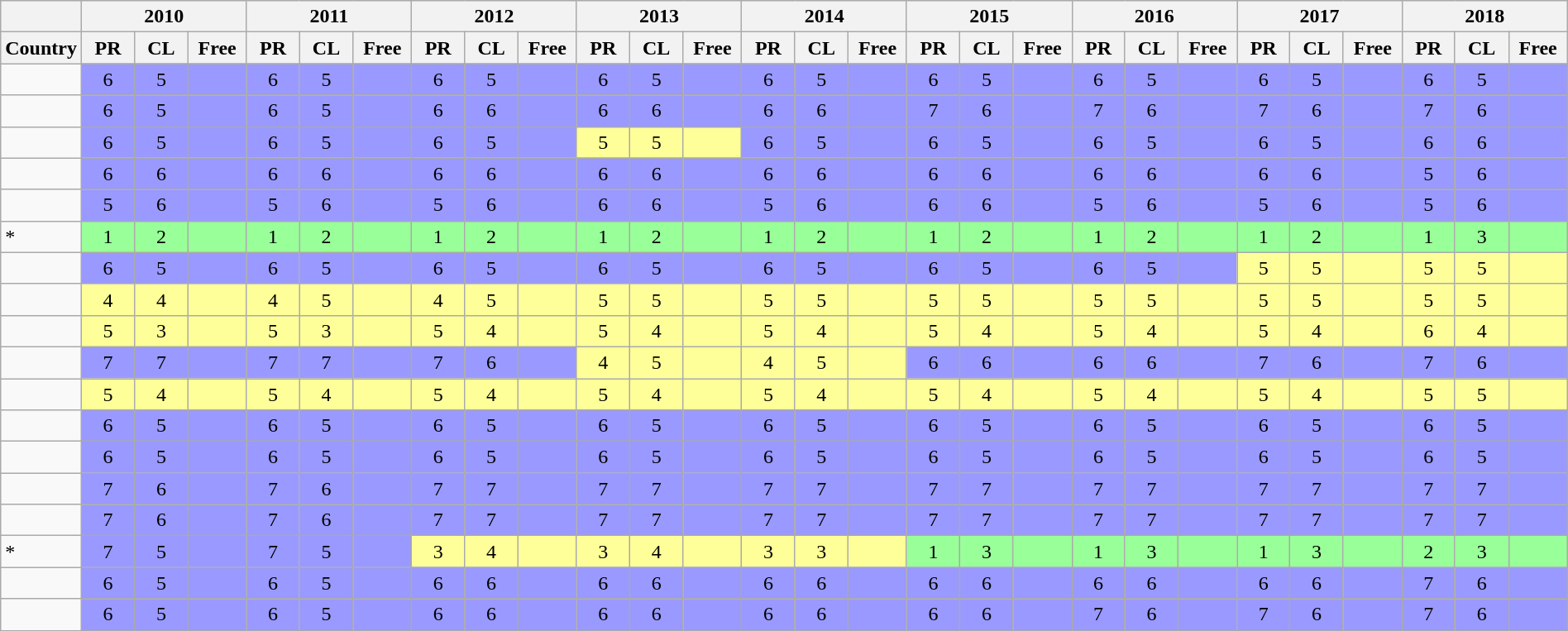<table class="wikitable sortable" width=100% style="border-collapse:collapse;">
<tr style="background:#eee; font-weight:bold; text-align:center;">
<th> </th>
<th colspan=3>2010</th>
<th colspan=3>2011</th>
<th colspan=3>2012</th>
<th colspan=3>2013</th>
<th colspan=3>2014</th>
<th colspan=3>2015</th>
<th colspan=3>2016</th>
<th colspan=3>2017</th>
<th colspan=3>2018</th>
</tr>
<tr style="background:#eee; font-weight:bold; text-align:center;">
<th style="width:3em; text-align:left;">Country</th>
<th style="width:3em;">PR</th>
<th style="width:3em;">CL</th>
<th style="width:3em;">Free</th>
<th style="width:3em;">PR</th>
<th style="width:3em;">CL</th>
<th style="width:3em;">Free</th>
<th style="width:3em;">PR</th>
<th style="width:3em;">CL</th>
<th style="width:3em;">Free</th>
<th style="width:3em;">PR</th>
<th style="width:3em;">CL</th>
<th style="width:3em;">Free</th>
<th style="width:3em;">PR</th>
<th style="width:3em;">CL</th>
<th style="width:3em;">Free</th>
<th style="width:3em;">PR</th>
<th style="width:3em;">CL</th>
<th style="width:3em;">Free</th>
<th style="width:3em;">PR</th>
<th style="width:3em;">CL</th>
<th style="width:3em;">Free</th>
<th style="width:3em;">PR</th>
<th style="width:3em;">CL</th>
<th style="width:3em;">Free</th>
<th style="width:3em;">PR</th>
<th style="width:3em;">CL</th>
<th style="width:3em;">Free</th>
</tr>
<tr align=center>
<td align=left></td>
<td style="background:#99f;">6</td>
<td style="background:#99f;">5</td>
<td style="background:#99f;"></td>
<td style="background:#99f;">6</td>
<td style="background:#99f;">5</td>
<td style="background:#99f;"></td>
<td style="background:#99f;">6</td>
<td style="background:#99f;">5</td>
<td style="background:#99f;"></td>
<td style="background:#99f;">6</td>
<td style="background:#99f;">5</td>
<td style="background:#99f;"></td>
<td style="background:#99f;">6</td>
<td style="background:#99f;">5</td>
<td style="background:#99f;"></td>
<td style="background:#99f;">6</td>
<td style="background:#99f;">5</td>
<td style="background:#99f;"></td>
<td style="background:#99f;">6</td>
<td style="background:#99f;">5</td>
<td style="background:#99f;"></td>
<td style="background:#99f;">6</td>
<td style="background:#99f;">5</td>
<td style="background:#99f;"></td>
<td style="background:#99f;">6</td>
<td style="background:#99f;">5</td>
<td style="background:#99f;"></td>
</tr>
<tr align=center>
<td align=left></td>
<td style="background:#99f;">6</td>
<td style="background:#99f;">5</td>
<td style="background:#99f;"></td>
<td style="background:#99f;">6</td>
<td style="background:#99f;">5</td>
<td style="background:#99f;"></td>
<td style="background:#99f;">6</td>
<td style="background:#99f;">6</td>
<td style="background:#99f;"></td>
<td style="background:#99f;">6</td>
<td style="background:#99f;">6</td>
<td style="background:#99f;"></td>
<td style="background:#99f;">6</td>
<td style="background:#99f;">6</td>
<td style="background:#99f;"></td>
<td style="background:#99f;">7</td>
<td style="background:#99f;">6</td>
<td style="background:#99f;"></td>
<td style="background:#99f;">7</td>
<td style="background:#99f;">6</td>
<td style="background:#99f;"></td>
<td style="background:#99f;">7</td>
<td style="background:#99f;">6</td>
<td style="background:#99f;"></td>
<td style="background:#99f;">7</td>
<td style="background:#99f;">6</td>
<td style="background:#99f;"></td>
</tr>
<tr align=center>
<td align=left></td>
<td style="background:#99f;">6</td>
<td style="background:#99f;">5</td>
<td style="background:#99f;"></td>
<td style="background:#99f;">6</td>
<td style="background:#99f;">5</td>
<td style="background:#99f;"></td>
<td style="background:#99f;">6</td>
<td style="background:#99f;">5</td>
<td style="background:#99f;"></td>
<td style="background:#ff9;">5</td>
<td style="background:#ff9;">5</td>
<td style="background:#ff9;"></td>
<td style="background:#99f;">6</td>
<td style="background:#99f;">5</td>
<td style="background:#99f;"></td>
<td style="background:#99f;">6</td>
<td style="background:#99f;">5</td>
<td style="background:#99f;"></td>
<td style="background:#99f;">6</td>
<td style="background:#99f;">5</td>
<td style="background:#99f;"></td>
<td style="background:#99f;">6</td>
<td style="background:#99f;">5</td>
<td style="background:#99f;"></td>
<td style="background:#99f;">6</td>
<td style="background:#99f;">6</td>
<td style="background:#99f;"></td>
</tr>
<tr align=center>
<td align=left></td>
<td style="background:#99f;">6</td>
<td style="background:#99f;">6</td>
<td style="background:#99f;"></td>
<td style="background:#99f;">6</td>
<td style="background:#99f;">6</td>
<td style="background:#99f;"></td>
<td style="background:#99f;">6</td>
<td style="background:#99f;">6</td>
<td style="background:#99f;"></td>
<td style="background:#99f;">6</td>
<td style="background:#99f;">6</td>
<td style="background:#99f;"></td>
<td style="background:#99f;">6</td>
<td style="background:#99f;">6</td>
<td style="background:#99f;"></td>
<td style="background:#99f;">6</td>
<td style="background:#99f;">6</td>
<td style="background:#99f;"></td>
<td style="background:#99f;">6</td>
<td style="background:#99f;">6</td>
<td style="background:#99f;"></td>
<td style="background:#99f;">6</td>
<td style="background:#99f;">6</td>
<td style="background:#99f;"></td>
<td style="background:#99f;">5</td>
<td style="background:#99f;">6</td>
<td style="background:#99f;"></td>
</tr>
<tr align=center>
<td align=left></td>
<td style="background:#99f;">5</td>
<td style="background:#99f;">6</td>
<td style="background:#99f;"></td>
<td style="background:#99f;">5</td>
<td style="background:#99f;">6</td>
<td style="background:#99f;"></td>
<td style="background:#99f;">5</td>
<td style="background:#99f;">6</td>
<td style="background:#99f;"></td>
<td style="background:#99f;">6</td>
<td style="background:#99f;">6</td>
<td style="background:#99f;"></td>
<td style="background:#99f;">5</td>
<td style="background:#99f;">6</td>
<td style="background:#99f;"></td>
<td style="background:#99f;">6</td>
<td style="background:#99f;">6</td>
<td style="background:#99f;"></td>
<td style="background:#99f;">5</td>
<td style="background:#99f;">6</td>
<td style="background:#99f;"></td>
<td style="background:#99f;">5</td>
<td style="background:#99f;">6</td>
<td style="background:#99f;"></td>
<td style="background:#99f;">5</td>
<td style="background:#99f;">6</td>
<td style="background:#99f;"></td>
</tr>
<tr align=center>
<td align=left>*</td>
<td style="background:#9f9;">1</td>
<td style="background:#9f9;">2</td>
<td style="background:#9f9;"></td>
<td style="background:#9f9;">1</td>
<td style="background:#9f9;">2</td>
<td style="background:#9f9;"></td>
<td style="background:#9f9;">1</td>
<td style="background:#9f9;">2</td>
<td style="background:#9f9;"></td>
<td style="background:#9f9;">1</td>
<td style="background:#9f9;">2</td>
<td style="background:#9f9;"></td>
<td style="background:#9f9;">1</td>
<td style="background:#9f9;">2</td>
<td style="background:#9f9;"></td>
<td style="background:#9f9;">1</td>
<td style="background:#9f9;">2</td>
<td style="background:#9f9;"></td>
<td style="background:#9f9;">1</td>
<td style="background:#9f9;">2</td>
<td style="background:#9f9;"></td>
<td style="background:#9f9;">1</td>
<td style="background:#9f9;">2</td>
<td style="background:#9f9;"></td>
<td style="background:#9f9;">1</td>
<td style="background:#9f9;">3</td>
<td style="background:#9f9;"></td>
</tr>
<tr align=center>
<td align=left></td>
<td style="background:#99f;">6</td>
<td style="background:#99f;">5</td>
<td style="background:#99f;"></td>
<td style="background:#99f;">6</td>
<td style="background:#99f;">5</td>
<td style="background:#99f;"></td>
<td style="background:#99f;">6</td>
<td style="background:#99f;">5</td>
<td style="background:#99f;"></td>
<td style="background:#99f;">6</td>
<td style="background:#99f;">5</td>
<td style="background:#99f;"></td>
<td style="background:#99f;">6</td>
<td style="background:#99f;">5</td>
<td style="background:#99f;"></td>
<td style="background:#99f;">6</td>
<td style="background:#99f;">5</td>
<td style="background:#99f;"></td>
<td style="background:#99f;">6</td>
<td style="background:#99f;">5</td>
<td style="background:#99f;"></td>
<td style="background:#ff9;">5</td>
<td style="background:#ff9;">5</td>
<td style="background:#ff9;"></td>
<td style="background:#ff9;">5</td>
<td style="background:#ff9;">5</td>
<td style="background:#ff9;"></td>
</tr>
<tr align=center>
<td align=left></td>
<td style="background:#ff9;">4</td>
<td style="background:#ff9;">4</td>
<td style="background:#ff9;"></td>
<td style="background:#ff9;">4</td>
<td style="background:#ff9;">5</td>
<td style="background:#ff9;"></td>
<td style="background:#ff9;">4</td>
<td style="background:#ff9;">5</td>
<td style="background:#ff9;"></td>
<td style="background:#ff9;">5</td>
<td style="background:#ff9;">5</td>
<td style="background:#ff9;"></td>
<td style="background:#ff9;">5</td>
<td style="background:#ff9;">5</td>
<td style="background:#ff9;"></td>
<td style="background:#ff9;">5</td>
<td style="background:#ff9;">5</td>
<td style="background:#ff9;"></td>
<td style="background:#ff9;">5</td>
<td style="background:#ff9;">5</td>
<td style="background:#ff9;"></td>
<td style="background:#ff9;">5</td>
<td style="background:#ff9;">5</td>
<td style="background:#ff9;"></td>
<td style="background:#ff9;">5</td>
<td style="background:#ff9;">5</td>
<td style="background:#ff9;"></td>
</tr>
<tr align=center>
<td align=left></td>
<td style="background:#ff9;">5</td>
<td style="background:#ff9;">3</td>
<td style="background:#ff9;"></td>
<td style="background:#ff9;">5</td>
<td style="background:#ff9;">3</td>
<td style="background:#ff9;"></td>
<td style="background:#ff9;">5</td>
<td style="background:#ff9;">4</td>
<td style="background:#ff9;"></td>
<td style="background:#ff9;">5</td>
<td style="background:#ff9;">4</td>
<td style="background:#ff9;"></td>
<td style="background:#ff9;">5</td>
<td style="background:#ff9;">4</td>
<td style="background:#ff9;"></td>
<td style="background:#ff9;">5</td>
<td style="background:#ff9;">4</td>
<td style="background:#ff9;"></td>
<td style="background:#ff9;">5</td>
<td style="background:#ff9;">4</td>
<td style="background:#ff9;"></td>
<td style="background:#ff9;">5</td>
<td style="background:#ff9;">4</td>
<td style="background:#ff9;"></td>
<td style="background:#ff9;">6</td>
<td style="background:#ff9;">4</td>
<td style="background:#ff9;"></td>
</tr>
<tr align=center>
<td align=left></td>
<td style="background:#99f;">7</td>
<td style="background:#99f;">7</td>
<td style="background:#99f;"></td>
<td style="background:#99f;">7</td>
<td style="background:#99f;">7</td>
<td style="background:#99f;"></td>
<td style="background:#99f;">7</td>
<td style="background:#99f;">6</td>
<td style="background:#99f;"></td>
<td style="background:#ff9;">4</td>
<td style="background:#ff9;">5</td>
<td style="background:#ff9;"></td>
<td style="background:#ff9;">4</td>
<td style="background:#ff9;">5</td>
<td style="background:#ff9;"></td>
<td style="background:#99f;">6</td>
<td style="background:#99f;">6</td>
<td style="background:#99f;"></td>
<td style="background:#99f;">6</td>
<td style="background:#99f;">6</td>
<td style="background:#99f;"></td>
<td style="background:#99f;">7</td>
<td style="background:#99f;">6</td>
<td style="background:#99f;"></td>
<td style="background:#99f;">7</td>
<td style="background:#99f;">6</td>
<td style="background:#99f;"></td>
</tr>
<tr align=center>
<td align=left></td>
<td style="background:#ff9;">5</td>
<td style="background:#ff9;">4</td>
<td style="background:#ff9;"></td>
<td style="background:#ff9;">5</td>
<td style="background:#ff9;">4</td>
<td style="background:#ff9;"></td>
<td style="background:#ff9;">5</td>
<td style="background:#ff9;">4</td>
<td style="background:#ff9;"></td>
<td style="background:#ff9;">5</td>
<td style="background:#ff9;">4</td>
<td style="background:#ff9;"></td>
<td style="background:#ff9;">5</td>
<td style="background:#ff9;">4</td>
<td style="background:#ff9;"></td>
<td style="background:#ff9;">5</td>
<td style="background:#ff9;">4</td>
<td style="background:#ff9;"></td>
<td style="background:#ff9;">5</td>
<td style="background:#ff9;">4</td>
<td style="background:#ff9;"></td>
<td style="background:#ff9;">5</td>
<td style="background:#ff9;">4</td>
<td style="background:#ff9;"></td>
<td style="background:#ff9;">5</td>
<td style="background:#ff9;">5</td>
<td style="background:#ff9;"></td>
</tr>
<tr align=center>
<td align=left></td>
<td style="background:#99f;">6</td>
<td style="background:#99f;">5</td>
<td style="background:#99f;"></td>
<td style="background:#99f;">6</td>
<td style="background:#99f;">5</td>
<td style="background:#99f;"></td>
<td style="background:#99f;">6</td>
<td style="background:#99f;">5</td>
<td style="background:#99f;"></td>
<td style="background:#99f;">6</td>
<td style="background:#99f;">5</td>
<td style="background:#99f;"></td>
<td style="background:#99f;">6</td>
<td style="background:#99f;">5</td>
<td style="background:#99f;"></td>
<td style="background:#99f;">6</td>
<td style="background:#99f;">5</td>
<td style="background:#99f;"></td>
<td style="background:#99f;">6</td>
<td style="background:#99f;">5</td>
<td style="background:#99f;"></td>
<td style="background:#99f;">6</td>
<td style="background:#99f;">5</td>
<td style="background:#99f;"></td>
<td style="background:#99f;">6</td>
<td style="background:#99f;">5</td>
<td style="background:#99f;"></td>
</tr>
<tr align=center>
<td align=left></td>
<td style="background:#99f;">6</td>
<td style="background:#99f;">5</td>
<td style="background:#99f;"></td>
<td style="background:#99f;">6</td>
<td style="background:#99f;">5</td>
<td style="background:#99f;"></td>
<td style="background:#99f;">6</td>
<td style="background:#99f;">5</td>
<td style="background:#99f;"></td>
<td style="background:#99f;">6</td>
<td style="background:#99f;">5</td>
<td style="background:#99f;"></td>
<td style="background:#99f;">6</td>
<td style="background:#99f;">5</td>
<td style="background:#99f;"></td>
<td style="background:#99f;">6</td>
<td style="background:#99f;">5</td>
<td style="background:#99f;"></td>
<td style="background:#99f;">6</td>
<td style="background:#99f;">5</td>
<td style="background:#99f;"></td>
<td style="background:#99f;">6</td>
<td style="background:#99f;">5</td>
<td style="background:#99f;"></td>
<td style="background:#99f;">6</td>
<td style="background:#99f;">5</td>
<td style="background:#99f;"></td>
</tr>
<tr align=center>
<td align=left></td>
<td style="background:#99f;">7</td>
<td style="background:#99f;">6</td>
<td style="background:#99f;"></td>
<td style="background:#99f;">7</td>
<td style="background:#99f;">6</td>
<td style="background:#99f;"></td>
<td style="background:#99f;">7</td>
<td style="background:#99f;">7</td>
<td style="background:#99f;"></td>
<td style="background:#99f;">7</td>
<td style="background:#99f;">7</td>
<td style="background:#99f;"></td>
<td style="background:#99f;">7</td>
<td style="background:#99f;">7</td>
<td style="background:#99f;"></td>
<td style="background:#99f;">7</td>
<td style="background:#99f;">7</td>
<td style="background:#99f;"></td>
<td style="background:#99f;">7</td>
<td style="background:#99f;">7</td>
<td style="background:#99f;"></td>
<td style="background:#99f;">7</td>
<td style="background:#99f;">7</td>
<td style="background:#99f;"></td>
<td style="background:#99f;">7</td>
<td style="background:#99f;">7</td>
<td style="background:#99f;"></td>
</tr>
<tr align=center>
<td align=left></td>
<td style="background:#99f;">7</td>
<td style="background:#99f;">6</td>
<td style="background:#99f;"></td>
<td style="background:#99f;">7</td>
<td style="background:#99f;">6</td>
<td style="background:#99f;"></td>
<td style="background:#99f;">7</td>
<td style="background:#99f;">7</td>
<td style="background:#99f;"></td>
<td style="background:#99f;">7</td>
<td style="background:#99f;">7</td>
<td style="background:#99f;"></td>
<td style="background:#99f;">7</td>
<td style="background:#99f;">7</td>
<td style="background:#99f;"></td>
<td style="background:#99f;">7</td>
<td style="background:#99f;">7</td>
<td style="background:#99f;"></td>
<td style="background:#99f;">7</td>
<td style="background:#99f;">7</td>
<td style="background:#99f;"></td>
<td style="background:#99f;">7</td>
<td style="background:#99f;">7</td>
<td style="background:#99f;"></td>
<td style="background:#99f;">7</td>
<td style="background:#99f;">7</td>
<td style="background:#99f;"></td>
</tr>
<tr align=center>
<td align=left>*</td>
<td style="background:#99f;">7</td>
<td style="background:#99f;">5</td>
<td style="background:#99f;"></td>
<td style="background:#99f;">7</td>
<td style="background:#99f;">5</td>
<td style="background:#99f;"></td>
<td style="background:#ff9;">3</td>
<td style="background:#ff9;">4</td>
<td style="background:#ff9;"></td>
<td style="background:#ff9;">3</td>
<td style="background:#ff9;">4</td>
<td style="background:#ff9;"></td>
<td style="background:#ff9;">3</td>
<td style="background:#ff9;">3</td>
<td style="background:#ff9;"></td>
<td style="background:#9f9;">1</td>
<td style="background:#9f9;">3</td>
<td style="background:#9f9;"></td>
<td style="background:#9f9;">1</td>
<td style="background:#9f9;">3</td>
<td style="background:#9f9;"></td>
<td style="background:#9f9;">1</td>
<td style="background:#9f9;">3</td>
<td style="background:#9f9;"></td>
<td style="background:#9f9;">2</td>
<td style="background:#9f9;">3</td>
<td style="background:#9f9;"></td>
</tr>
<tr align=center>
<td align=left></td>
<td style="background:#99f;">6</td>
<td style="background:#99f;">5</td>
<td style="background:#99f;"></td>
<td style="background:#99f;">6</td>
<td style="background:#99f;">5</td>
<td style="background:#99f;"></td>
<td style="background:#99f;">6</td>
<td style="background:#99f;">6</td>
<td style="background:#99f;"></td>
<td style="background:#99f;">6</td>
<td style="background:#99f;">6</td>
<td style="background:#99f;"></td>
<td style="background:#99f;">6</td>
<td style="background:#99f;">6</td>
<td style="background:#99f;"></td>
<td style="background:#99f;">6</td>
<td style="background:#99f;">6</td>
<td style="background:#99f;"></td>
<td style="background:#99f;">6</td>
<td style="background:#99f;">6</td>
<td style="background:#99f;"></td>
<td style="background:#99f;">6</td>
<td style="background:#99f;">6</td>
<td style="background:#99f;"></td>
<td style="background:#99f;">7</td>
<td style="background:#99f;">6</td>
<td style="background:#99f;"></td>
</tr>
<tr align=center>
<td align=left></td>
<td style="background:#99f;">6</td>
<td style="background:#99f;">5</td>
<td style="background:#99f;"></td>
<td style="background:#99f;">6</td>
<td style="background:#99f;">5</td>
<td style="background:#99f;"></td>
<td style="background:#99f;">6</td>
<td style="background:#99f;">6</td>
<td style="background:#99f;"></td>
<td style="background:#99f;">6</td>
<td style="background:#99f;">6</td>
<td style="background:#99f;"></td>
<td style="background:#99f;">6</td>
<td style="background:#99f;">6</td>
<td style="background:#99f;"></td>
<td style="background:#99f;">6</td>
<td style="background:#99f;">6</td>
<td style="background:#99f;"></td>
<td style="background:#99f;">7</td>
<td style="background:#99f;">6</td>
<td style="background:#99f;"></td>
<td style="background:#99f;">7</td>
<td style="background:#99f;">6</td>
<td style="background:#99f;"></td>
<td style="background:#99f;">7</td>
<td style="background:#99f;">6</td>
<td style="background:#99f;"></td>
</tr>
</table>
